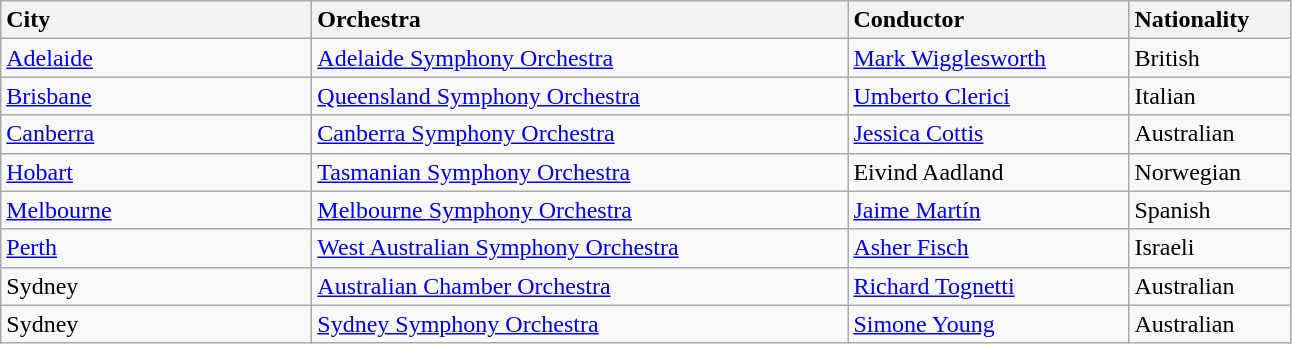<table class="wikitable">
<tr>
<td style="width: 200px; background: #f2f2f2"><strong>City</strong></td>
<td style="width: 350px; background: #f2f2f2"><strong>Orchestra</strong></td>
<td style="width: 180px; background: #f2f2f2"><strong>Conductor</strong></td>
<td style="width: 100px; background: #f2f2f2"><strong>Nationality</strong></td>
</tr>
<tr>
<td><a href='#'>Adelaide</a></td>
<td><a href='#'>Adelaide Symphony Orchestra</a></td>
<td><a href='#'>Mark Wigglesworth</a></td>
<td>British</td>
</tr>
<tr>
<td><a href='#'>Brisbane</a></td>
<td><a href='#'>Queensland Symphony Orchestra</a></td>
<td><a href='#'>Umberto Clerici</a></td>
<td>Italian</td>
</tr>
<tr>
<td><a href='#'>Canberra</a></td>
<td><a href='#'>Canberra Symphony Orchestra</a></td>
<td><a href='#'>Jessica Cottis</a></td>
<td>Australian</td>
</tr>
<tr>
<td><a href='#'>Hobart</a></td>
<td><a href='#'>Tasmanian Symphony Orchestra</a></td>
<td>Eivind Aadland</td>
<td>Norwegian</td>
</tr>
<tr>
<td><a href='#'>Melbourne</a></td>
<td><a href='#'>Melbourne Symphony Orchestra</a></td>
<td><a href='#'>Jaime Martín</a></td>
<td>Spanish</td>
</tr>
<tr>
<td><a href='#'>Perth</a></td>
<td><a href='#'>West Australian Symphony Orchestra</a></td>
<td><a href='#'>Asher Fisch</a></td>
<td>Israeli</td>
</tr>
<tr>
<td>Sydney</td>
<td><a href='#'>Australian Chamber Orchestra</a></td>
<td><a href='#'>Richard Tognetti</a></td>
<td>Australian</td>
</tr>
<tr>
<td>Sydney</td>
<td><a href='#'>Sydney Symphony Orchestra</a></td>
<td><a href='#'>Simone Young</a></td>
<td>Australian</td>
</tr>
</table>
